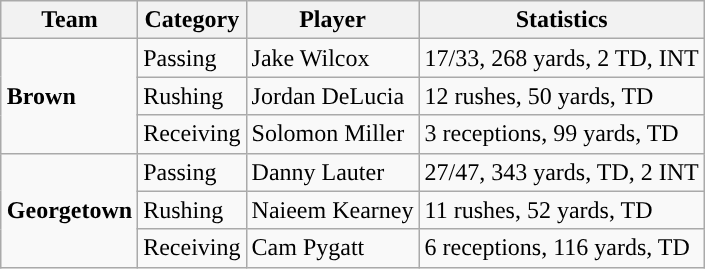<table class="wikitable" style="float: right;">
<tr>
<th>Team</th>
<th>Category</th>
<th>Player</th>
<th>Statistics</th>
</tr>
<tr>
<td rowspan=3><strong>Brown</strong></td>
<td>Passing</td>
<td>Jake Wilcox</td>
<td>17/33, 268 yards, 2 TD, INT</td>
</tr>
<tr>
<td>Rushing</td>
<td>Jordan DeLucia</td>
<td>12 rushes, 50 yards, TD</td>
</tr>
<tr>
<td>Receiving</td>
<td>Solomon Miller</td>
<td>3 receptions, 99 yards, TD</td>
</tr>
<tr>
<td rowspan=3><strong>Georgetown</strong></td>
<td>Passing</td>
<td>Danny Lauter</td>
<td>27/47, 343 yards, TD, 2 INT</td>
</tr>
<tr>
<td>Rushing</td>
<td>Naieem Kearney</td>
<td>11 rushes, 52 yards, TD</td>
</tr>
<tr>
<td>Receiving</td>
<td>Cam Pygatt</td>
<td>6 receptions, 116 yards, TD</td>
</tr>
</table>
